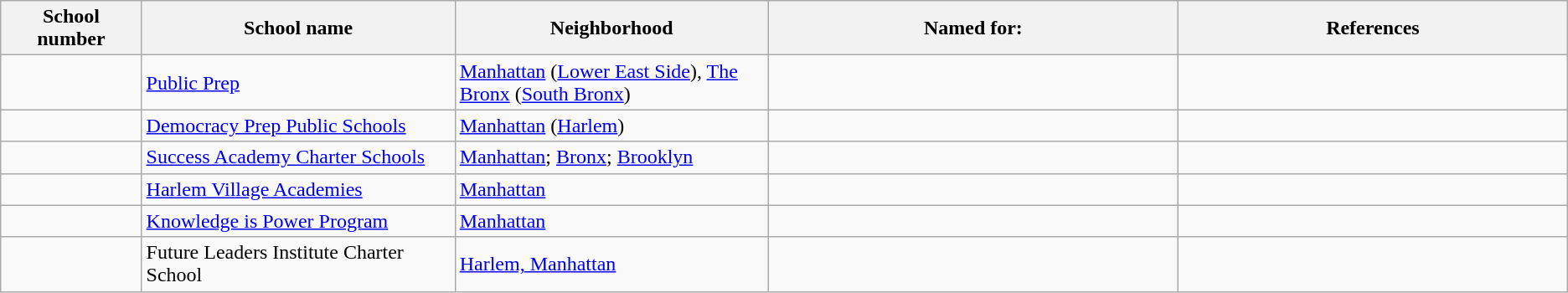<table class="wikitable">
<tr>
<th style="width:9%;">School<br>number</th>
<th style="width:20%;">School name</th>
<th style="width:20%;">Neighborhood</th>
<th>Named for:</th>
<th>References</th>
</tr>
<tr>
<td></td>
<td><a href='#'>Public Prep</a></td>
<td><a href='#'>Manhattan</a> (<a href='#'>Lower East Side</a>), <a href='#'>The Bronx</a> (<a href='#'>South Bronx</a>)</td>
<td></td>
<td></td>
</tr>
<tr>
<td></td>
<td><a href='#'>Democracy Prep Public Schools</a></td>
<td><a href='#'>Manhattan</a> (<a href='#'>Harlem</a>)</td>
<td></td>
<td></td>
</tr>
<tr>
<td></td>
<td><a href='#'>Success Academy Charter Schools</a></td>
<td><a href='#'>Manhattan</a>; <a href='#'>Bronx</a>; <a href='#'>Brooklyn</a></td>
<td></td>
<td></td>
</tr>
<tr>
<td></td>
<td><a href='#'>Harlem Village Academies</a></td>
<td><a href='#'>Manhattan</a></td>
<td></td>
<td></td>
</tr>
<tr>
<td></td>
<td><a href='#'>Knowledge is Power Program</a></td>
<td><a href='#'>Manhattan</a></td>
<td></td>
<td></td>
</tr>
<tr>
<td></td>
<td>Future Leaders Institute Charter School</td>
<td><a href='#'>Harlem, Manhattan</a></td>
<td></td>
<td></td>
</tr>
</table>
